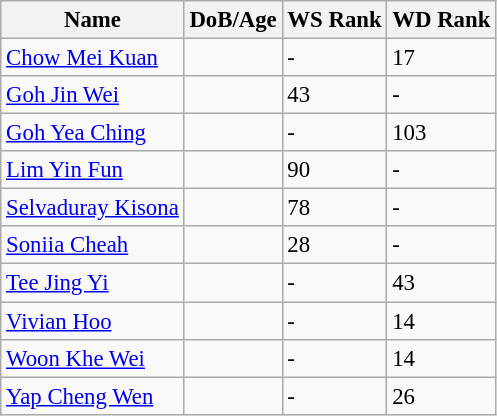<table class="wikitable" style="text-align: left; font-size:95%;">
<tr>
<th>Name</th>
<th>DoB/Age</th>
<th>WS Rank</th>
<th>WD Rank</th>
</tr>
<tr>
<td><a href='#'>Chow Mei Kuan</a></td>
<td></td>
<td>-</td>
<td>17</td>
</tr>
<tr>
<td><a href='#'>Goh Jin Wei</a></td>
<td></td>
<td>43</td>
<td>-</td>
</tr>
<tr>
<td><a href='#'>Goh Yea Ching</a></td>
<td></td>
<td>-</td>
<td>103</td>
</tr>
<tr>
<td><a href='#'>Lim Yin Fun</a></td>
<td></td>
<td>90</td>
<td>-</td>
</tr>
<tr>
<td><a href='#'>Selvaduray Kisona</a></td>
<td></td>
<td>78</td>
<td>-</td>
</tr>
<tr>
<td><a href='#'>Soniia Cheah</a></td>
<td></td>
<td>28</td>
<td>-</td>
</tr>
<tr>
<td><a href='#'>Tee Jing Yi</a></td>
<td></td>
<td>-</td>
<td>43</td>
</tr>
<tr>
<td><a href='#'>Vivian Hoo</a></td>
<td></td>
<td>-</td>
<td>14</td>
</tr>
<tr>
<td><a href='#'>Woon Khe Wei</a></td>
<td></td>
<td>-</td>
<td>14</td>
</tr>
<tr>
<td><a href='#'>Yap Cheng Wen</a></td>
<td></td>
<td>-</td>
<td>26</td>
</tr>
</table>
